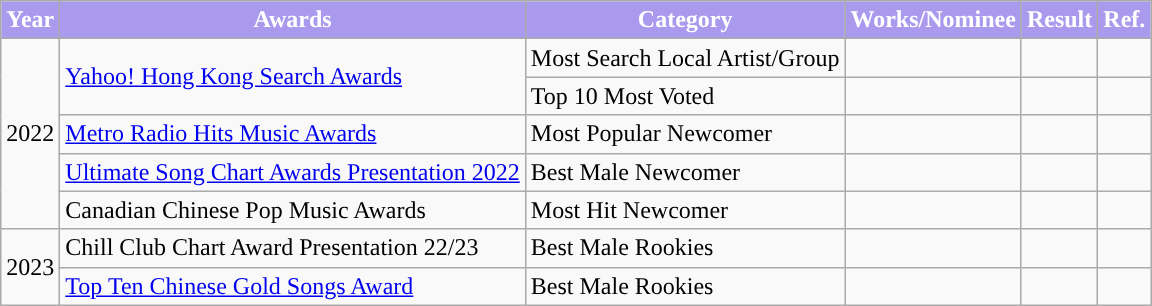<table class="wikitable">
<tr>
<th style="background: #aa9aee; color: white;">Year</th>
<th style="background: #aa9aee; color: white;">Awards</th>
<th style="background: #aa9aee; color: white;">Category</th>
<th style="background: #aa9aee; color: white;">Works/Nominee</th>
<th style="background: #aa9aee; color: white;">Result</th>
<th style="background: #aa9aee; color: white;">Ref.</th>
</tr>
<tr>
<td rowspan="5">2022</td>
<td rowspan="2"><a href='#'>Yahoo! Hong Kong Search Awards</a></td>
<td>Most Search Local Artist/Group</td>
<td></td>
<td></td>
<td></td>
</tr>
<tr>
<td>Top 10 Most Voted</td>
<td></td>
<td></td>
<td></td>
</tr>
<tr>
<td><a href='#'>Metro Radio Hits Music Awards</a></td>
<td>Most Popular Newcomer</td>
<td></td>
<td></td>
<td></td>
</tr>
<tr>
<td><a href='#'>Ultimate Song Chart Awards Presentation 2022</a></td>
<td>Best Male Newcomer</td>
<td></td>
<td></td>
<td></td>
</tr>
<tr>
<td>Canadian Chinese Pop Music Awards</td>
<td>Most Hit Newcomer</td>
<td></td>
<td></td>
<td></td>
</tr>
<tr>
<td rowspan="2">2023</td>
<td>Chill Club Chart Award Presentation 22/23</td>
<td>Best Male Rookies</td>
<td></td>
<td></td>
<td></td>
</tr>
<tr>
<td><a href='#'>Top Ten Chinese Gold Songs Award</a></td>
<td>Best Male Rookies</td>
<td></td>
<td></td>
<td></td>
</tr>
</table>
